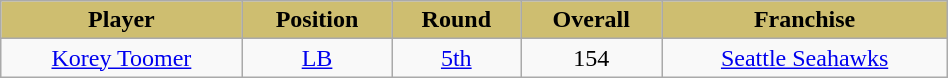<table class="wikitable" width="50%">
<tr align="center"  style="background:#CEBE70;color:black;">
<td><strong>Player</strong></td>
<td><strong>Position</strong></td>
<td><strong>Round</strong></td>
<td><strong>Overall</strong></td>
<td><strong>Franchise</strong></td>
</tr>
<tr align="center" bgcolor="">
<td><a href='#'>Korey Toomer</a></td>
<td><a href='#'>LB</a></td>
<td><a href='#'>5th</a></td>
<td>154</td>
<td><a href='#'>Seattle Seahawks</a></td>
</tr>
</table>
